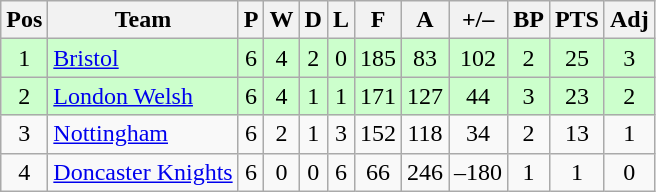<table class="wikitable" style="text-align:center;">
<tr>
<th>Pos</th>
<th>Team</th>
<th>P</th>
<th>W</th>
<th>D</th>
<th>L</th>
<th>F</th>
<th>A</th>
<th>+/–</th>
<th>BP</th>
<th>PTS</th>
<th>Adj</th>
</tr>
<tr bgcolor="#ccffcc">
<td>1</td>
<td style="text-align:left"><a href='#'>Bristol</a></td>
<td>6</td>
<td>4</td>
<td>2</td>
<td>0</td>
<td>185</td>
<td>83</td>
<td>102</td>
<td>2</td>
<td>25</td>
<td>3</td>
</tr>
<tr bgcolor="#ccffcc">
<td>2</td>
<td style="text-align:left"><a href='#'>London Welsh</a></td>
<td>6</td>
<td>4</td>
<td>1</td>
<td>1</td>
<td>171</td>
<td>127</td>
<td>44</td>
<td>3</td>
<td>23</td>
<td>2</td>
</tr>
<tr>
<td>3</td>
<td style="text-align:left"><a href='#'>Nottingham</a></td>
<td>6</td>
<td>2</td>
<td>1</td>
<td>3</td>
<td>152</td>
<td>118</td>
<td>34</td>
<td>2</td>
<td>13</td>
<td>1</td>
</tr>
<tr>
<td>4</td>
<td style="text-align:left"><a href='#'>Doncaster Knights</a></td>
<td>6</td>
<td>0</td>
<td>0</td>
<td>6</td>
<td>66</td>
<td>246</td>
<td>–180</td>
<td>1</td>
<td>1</td>
<td>0</td>
</tr>
</table>
